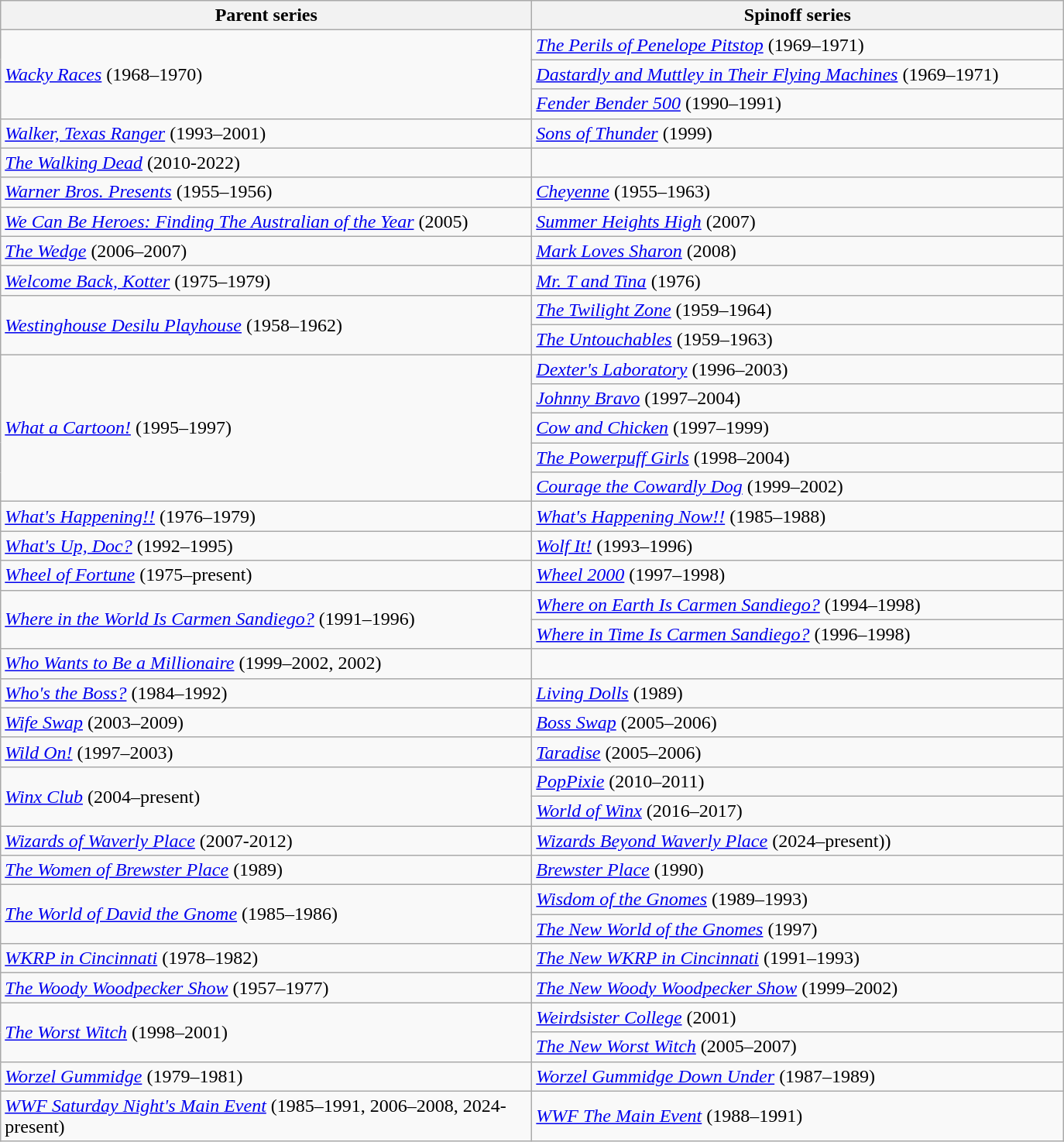<table class="wikitable">
<tr>
<th width="450">Parent series</th>
<th width="450">Spinoff series</th>
</tr>
<tr>
<td rowspan="3"><em><a href='#'>Wacky Races</a></em> (1968–1970)</td>
<td><em><a href='#'>The Perils of Penelope Pitstop</a></em> (1969–1971)</td>
</tr>
<tr>
<td><em><a href='#'>Dastardly and Muttley in Their Flying Machines</a></em> (1969–1971)</td>
</tr>
<tr>
<td><em><a href='#'>Fender Bender 500</a></em> (1990–1991) </td>
</tr>
<tr>
<td><em><a href='#'>Walker, Texas Ranger</a></em> (1993–2001)</td>
<td><em><a href='#'>Sons of Thunder</a></em> (1999)</td>
</tr>
<tr>
<td><em><a href='#'>The Walking Dead</a></em> (2010-2022)</td>
<td></td>
</tr>
<tr>
<td><em><a href='#'>Warner Bros. Presents</a></em> (1955–1956)</td>
<td><em><a href='#'>Cheyenne</a></em> (1955–1963)</td>
</tr>
<tr>
<td><em><a href='#'>We Can Be Heroes: Finding The Australian of the Year</a></em> (2005)</td>
<td><em><a href='#'>Summer Heights High</a></em> (2007)</td>
</tr>
<tr>
<td><em><a href='#'>The Wedge</a></em> (2006–2007)</td>
<td><em><a href='#'>Mark Loves Sharon</a></em> (2008)</td>
</tr>
<tr>
<td><em><a href='#'>Welcome Back, Kotter</a></em> (1975–1979)</td>
<td><em><a href='#'>Mr. T and Tina</a></em> (1976)</td>
</tr>
<tr>
<td rowspan="2"><em><a href='#'>Westinghouse Desilu Playhouse</a></em> (1958–1962)</td>
<td><em><a href='#'>The Twilight Zone</a></em> (1959–1964)</td>
</tr>
<tr>
<td><em><a href='#'>The Untouchables</a></em> (1959–1963)</td>
</tr>
<tr>
<td rowspan="5"><em><a href='#'>What a Cartoon!</a></em> (1995–1997)</td>
<td><em><a href='#'>Dexter's Laboratory</a></em> (1996–2003)</td>
</tr>
<tr>
<td><em><a href='#'>Johnny Bravo</a></em> (1997–2004)</td>
</tr>
<tr>
<td><em><a href='#'>Cow and Chicken</a></em> (1997–1999)</td>
</tr>
<tr>
<td><em><a href='#'>The Powerpuff Girls</a></em> (1998–2004)</td>
</tr>
<tr>
<td><em><a href='#'>Courage the Cowardly Dog</a></em> (1999–2002)</td>
</tr>
<tr>
<td><em><a href='#'>What's Happening!!</a></em> (1976–1979)</td>
<td><em><a href='#'>What's Happening Now!!</a></em> (1985–1988)</td>
</tr>
<tr>
<td><em><a href='#'>What's Up, Doc?</a></em> (1992–1995)</td>
<td><em><a href='#'>Wolf It!</a></em> (1993–1996)</td>
</tr>
<tr>
<td><em><a href='#'>Wheel of Fortune</a></em> (1975–present)</td>
<td><em><a href='#'>Wheel 2000</a></em> (1997–1998)</td>
</tr>
<tr>
<td rowspan="2"><em><a href='#'>Where in the World Is Carmen Sandiego?</a></em> (1991–1996)</td>
<td><em><a href='#'>Where on Earth Is Carmen Sandiego?</a></em> (1994–1998)</td>
</tr>
<tr>
<td><em><a href='#'>Where in Time Is Carmen Sandiego?</a></em> (1996–1998)</td>
</tr>
<tr>
<td><em><a href='#'>Who Wants to Be a Millionaire</a></em> (1999–2002, 2002)</td>
<td></td>
</tr>
<tr>
<td><em><a href='#'>Who's the Boss?</a></em> (1984–1992)</td>
<td><em><a href='#'>Living Dolls</a></em> (1989)</td>
</tr>
<tr>
<td><em><a href='#'>Wife Swap</a></em> (2003–2009)</td>
<td><em><a href='#'>Boss Swap</a></em> (2005–2006)</td>
</tr>
<tr>
<td><em><a href='#'>Wild On!</a></em> (1997–2003)</td>
<td><em><a href='#'>Taradise</a></em> (2005–2006) </td>
</tr>
<tr>
<td rowspan="2"><em><a href='#'>Winx Club</a></em> (2004–present)</td>
<td><em><a href='#'>PopPixie</a></em> (2010–2011)</td>
</tr>
<tr>
<td><em><a href='#'>World of Winx</a></em> (2016–2017)</td>
</tr>
<tr>
<td><em><a href='#'>Wizards of Waverly Place</a></em> (2007-2012)</td>
<td><em><a href='#'>Wizards Beyond Waverly Place</a></em> (2024–present))</td>
</tr>
<tr>
<td><em><a href='#'>The Women of Brewster Place</a></em> (1989)</td>
<td><em><a href='#'>Brewster Place</a></em> (1990)</td>
</tr>
<tr>
<td rowspan="2"><em><a href='#'>The World of David the Gnome</a></em> (1985–1986)</td>
<td><em><a href='#'>Wisdom of the Gnomes</a></em> (1989–1993)</td>
</tr>
<tr>
<td><em><a href='#'>The New World of the Gnomes</a></em> (1997)</td>
</tr>
<tr>
<td><em><a href='#'>WKRP in Cincinnati</a></em> (1978–1982)</td>
<td><em><a href='#'>The New WKRP in Cincinnati</a></em> (1991–1993)</td>
</tr>
<tr>
<td><em><a href='#'>The Woody Woodpecker Show</a></em> (1957–1977)</td>
<td><em><a href='#'>The New Woody Woodpecker Show</a></em> (1999–2002)</td>
</tr>
<tr>
<td rowspan="2"><em><a href='#'>The Worst Witch</a></em> (1998–2001)</td>
<td><em><a href='#'>Weirdsister College</a></em> (2001)</td>
</tr>
<tr>
<td><em><a href='#'>The New Worst Witch</a></em> (2005–2007)</td>
</tr>
<tr>
<td><em><a href='#'>Worzel Gummidge</a></em> (1979–1981)</td>
<td><em><a href='#'>Worzel Gummidge Down Under</a></em> (1987–1989)</td>
</tr>
<tr>
<td><em><a href='#'>WWF Saturday Night's Main Event</a></em> (1985–1991, 2006–2008, 2024-present)</td>
<td><em><a href='#'>WWF The Main Event</a></em> (1988–1991)</td>
</tr>
</table>
